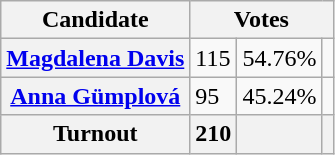<table class="wikitable">
<tr>
<th>Candidate</th>
<th colspan=3>Votes</th>
</tr>
<tr>
<th><a href='#'>Magdalena Davis</a></th>
<td>115</td>
<td>54.76%</td>
<td></td>
</tr>
<tr>
<th><a href='#'>Anna Gümplová</a></th>
<td>95</td>
<td>45.24%</td>
<td></td>
</tr>
<tr>
<th>Turnout</th>
<th>210</th>
<th></th>
<th></th>
</tr>
</table>
